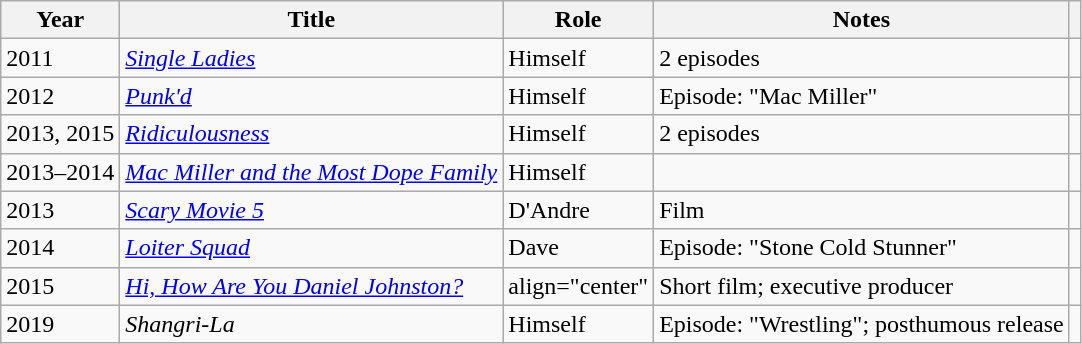<table class="wikitable">
<tr>
<th>Year</th>
<th>Title</th>
<th>Role</th>
<th>Notes</th>
<th></th>
</tr>
<tr>
<td>2011</td>
<td><em><a href='#'>Single Ladies</a></em></td>
<td>Himself</td>
<td>2 episodes</td>
<td align=center></td>
</tr>
<tr>
<td>2012</td>
<td><em><a href='#'>Punk'd</a></em></td>
<td>Himself</td>
<td>Episode: "Mac Miller"</td>
<td align=center></td>
</tr>
<tr>
<td>2013, 2015</td>
<td><em><a href='#'>Ridiculousness</a></em></td>
<td>Himself</td>
<td>2 episodes</td>
<td align=center></td>
</tr>
<tr>
<td>2013–2014</td>
<td><em><a href='#'>Mac Miller and the Most Dope Family</a></em></td>
<td>Himself</td>
<td></td>
<td align=center></td>
</tr>
<tr>
<td>2013</td>
<td><em><a href='#'>Scary Movie 5</a></em></td>
<td>D'Andre</td>
<td>Film</td>
<td align=center></td>
</tr>
<tr>
<td>2014</td>
<td><em><a href='#'>Loiter Squad</a></em></td>
<td>Dave</td>
<td>Episode: "Stone Cold Stunner"</td>
<td align=center></td>
</tr>
<tr>
<td>2015</td>
<td><em><a href='#'>Hi, How Are You Daniel Johnston?</a></em></td>
<td>align="center" </td>
<td>Short film; executive producer</td>
<td align=center></td>
</tr>
<tr>
<td>2019</td>
<td><em>Shangri-La</em></td>
<td>Himself</td>
<td>Episode: "Wrestling"; posthumous release</td>
<td align=center></td>
</tr>
</table>
